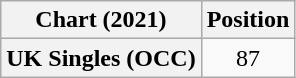<table class="wikitable plainrowheaders" style="text-align:center">
<tr>
<th scope="col">Chart (2021)</th>
<th scope="col">Position</th>
</tr>
<tr>
<th scope="row">UK Singles (OCC)</th>
<td>87</td>
</tr>
</table>
